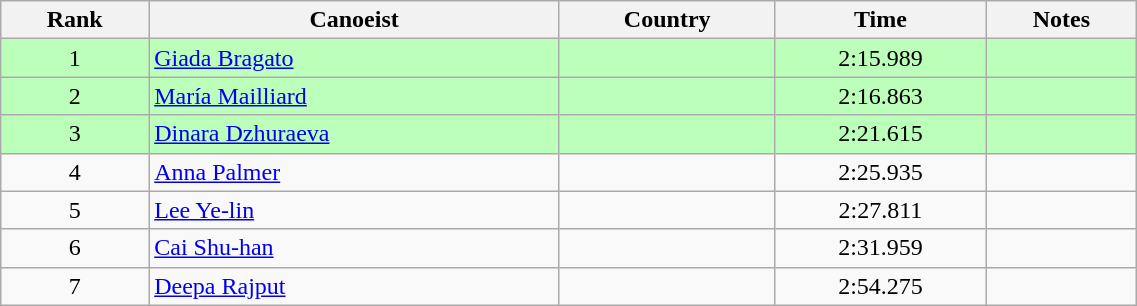<table class="wikitable" style="text-align:center;width: 60%">
<tr>
<th>Rank</th>
<th>Canoeist</th>
<th>Country</th>
<th>Time</th>
<th>Notes</th>
</tr>
<tr bgcolor=bbffbb>
<td>1</td>
<td align="left"><a href='#'>Giada Bragato</a></td>
<td align="left"></td>
<td>2:15.989</td>
<td></td>
</tr>
<tr bgcolor=bbffbb>
<td>2</td>
<td align="left"><a href='#'>María Mailliard</a></td>
<td align="left"></td>
<td>2:16.863</td>
<td></td>
</tr>
<tr bgcolor=bbffbb>
<td>3</td>
<td align="left"><a href='#'>Dinara Dzhuraeva</a></td>
<td align="left"></td>
<td>2:21.615</td>
<td></td>
</tr>
<tr>
<td>4</td>
<td align="left"><a href='#'>Anna Palmer</a></td>
<td align="left"></td>
<td>2:25.935</td>
<td></td>
</tr>
<tr>
<td>5</td>
<td align="left"><a href='#'>Lee Ye-lin</a></td>
<td align="left"></td>
<td>2:27.811</td>
<td></td>
</tr>
<tr>
<td>6</td>
<td align="left"><a href='#'>Cai Shu-han</a></td>
<td align="left"></td>
<td>2:31.959</td>
<td></td>
</tr>
<tr>
<td>7</td>
<td align="left"><a href='#'>Deepa Rajput</a></td>
<td align="left"></td>
<td>2:54.275</td>
<td></td>
</tr>
</table>
